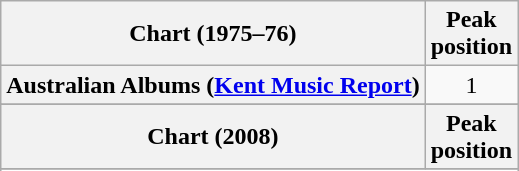<table class="wikitable sortable plainrowheaders" style="text-align:center">
<tr>
<th scope="col">Chart (1975–76)</th>
<th scope="col">Peak<br>position</th>
</tr>
<tr>
<th scope="row">Australian Albums (<a href='#'>Kent Music Report</a>)</th>
<td>1</td>
</tr>
<tr>
</tr>
<tr>
</tr>
<tr>
</tr>
<tr>
</tr>
<tr>
</tr>
<tr>
<th scope="col">Chart (2008)</th>
<th scope="col">Peak<br>position</th>
</tr>
<tr>
</tr>
<tr>
</tr>
</table>
